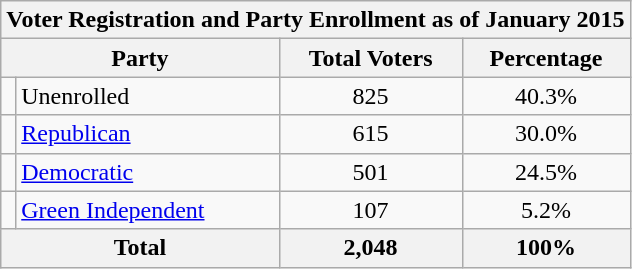<table class=wikitable>
<tr>
<th colspan = 6>Voter Registration and Party Enrollment as of January 2015</th>
</tr>
<tr>
<th colspan = 2>Party</th>
<th>Total Voters</th>
<th>Percentage</th>
</tr>
<tr>
<td></td>
<td>Unenrolled</td>
<td align = center>825</td>
<td align = center>40.3%</td>
</tr>
<tr>
<td></td>
<td><a href='#'>Republican</a></td>
<td align = center>615</td>
<td align = center>30.0%</td>
</tr>
<tr>
<td></td>
<td><a href='#'>Democratic</a></td>
<td align = center>501</td>
<td align = center>24.5%</td>
</tr>
<tr>
<td></td>
<td><a href='#'>Green Independent</a></td>
<td align = center>107</td>
<td align = center>5.2%</td>
</tr>
<tr>
<th colspan = 2>Total</th>
<th align = center>2,048</th>
<th align = center>100%</th>
</tr>
</table>
